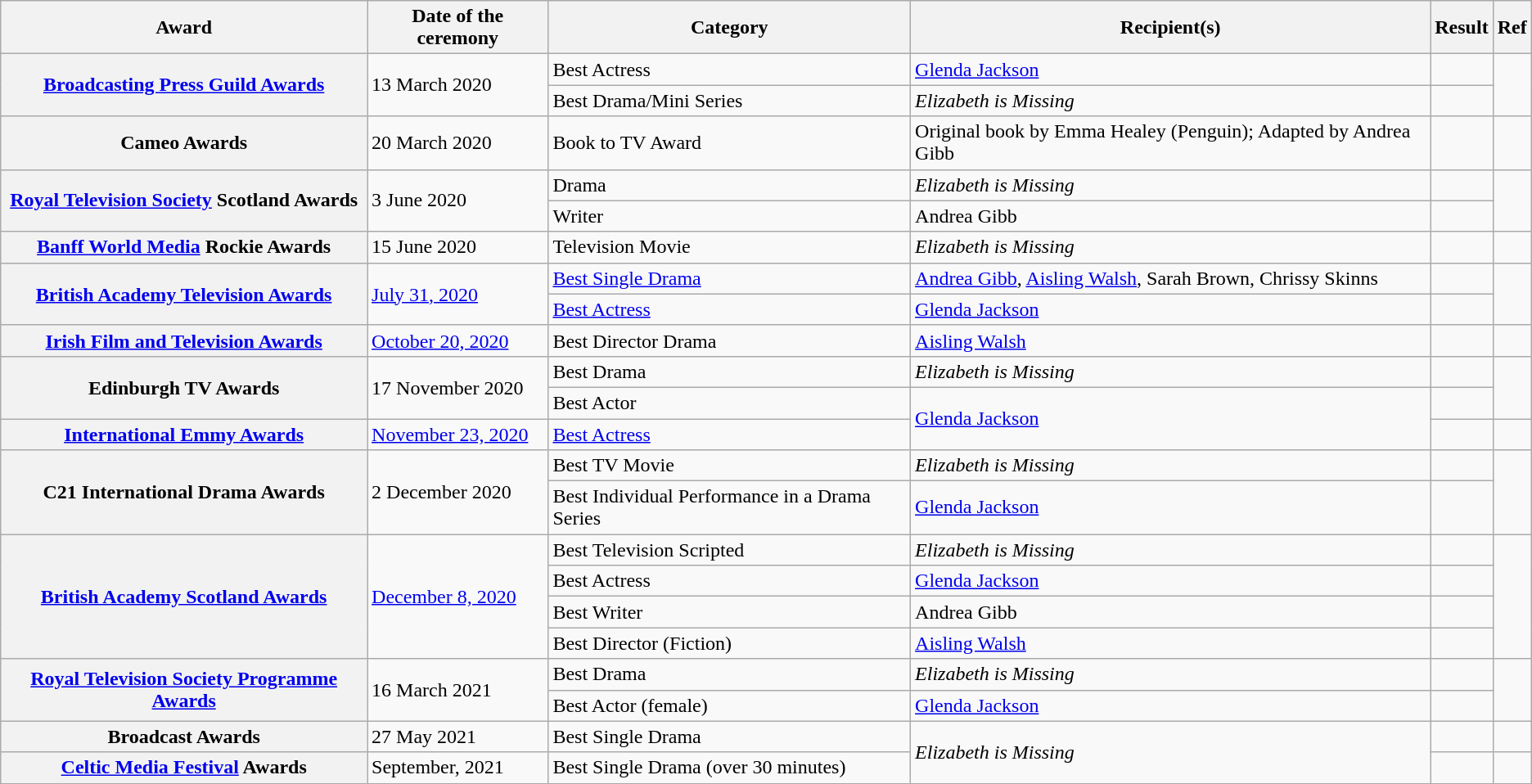<table class="wikitable plainrowheaders">
<tr>
<th>Award</th>
<th>Date of the ceremony</th>
<th>Category</th>
<th>Recipient(s)</th>
<th>Result</th>
<th>Ref</th>
</tr>
<tr>
<th rowspan="2"><a href='#'>Broadcasting Press Guild Awards</a></th>
<td rowspan="2">13 March 2020</td>
<td>Best Actress</td>
<td><a href='#'>Glenda Jackson</a></td>
<td></td>
<td rowspan="2"></td>
</tr>
<tr>
<td>Best Drama/Mini Series</td>
<td><em>Elizabeth is Missing</em></td>
<td></td>
</tr>
<tr>
<th>Cameo Awards</th>
<td>20 March 2020</td>
<td>Book to TV Award</td>
<td>Original book by Emma Healey (Penguin); Adapted by Andrea Gibb</td>
<td></td>
<td></td>
</tr>
<tr>
<th rowspan="2"><a href='#'>Royal Television Society</a> Scotland Awards</th>
<td rowspan="2">3 June 2020</td>
<td>Drama</td>
<td><em>Elizabeth is Missing</em></td>
<td></td>
<td rowspan="2"></td>
</tr>
<tr>
<td>Writer</td>
<td>Andrea Gibb</td>
<td></td>
</tr>
<tr>
<th><a href='#'>Banff World Media</a> Rockie Awards</th>
<td>15 June 2020</td>
<td>Television Movie</td>
<td><em>Elizabeth is Missing</em></td>
<td></td>
<td></td>
</tr>
<tr>
<th rowspan="2"><a href='#'>British Academy Television Awards</a></th>
<td rowspan="2"><a href='#'>July 31, 2020</a></td>
<td><a href='#'>Best Single Drama</a></td>
<td><a href='#'>Andrea Gibb</a>, <a href='#'>Aisling Walsh</a>, Sarah Brown, Chrissy Skinns</td>
<td></td>
<td rowspan="2"></td>
</tr>
<tr>
<td><a href='#'>Best Actress</a></td>
<td><a href='#'>Glenda Jackson</a></td>
<td></td>
</tr>
<tr>
<th><a href='#'>Irish Film and Television Awards</a></th>
<td><a href='#'>October 20, 2020</a></td>
<td>Best Director Drama</td>
<td><a href='#'>Aisling Walsh</a></td>
<td></td>
<td></td>
</tr>
<tr>
<th rowspan="2">Edinburgh TV Awards</th>
<td rowspan="2">17 November 2020</td>
<td>Best Drama</td>
<td><em>Elizabeth is Missing</em></td>
<td></td>
<td rowspan="2"></td>
</tr>
<tr>
<td>Best Actor</td>
<td rowspan="2"><a href='#'>Glenda Jackson</a></td>
<td></td>
</tr>
<tr>
<th><a href='#'>International Emmy Awards</a></th>
<td><a href='#'>November 23, 2020</a></td>
<td><a href='#'>Best Actress</a></td>
<td></td>
<td></td>
</tr>
<tr>
<th rowspan="2">C21 International Drama Awards</th>
<td rowspan="2">2 December 2020</td>
<td>Best TV Movie</td>
<td><em>Elizabeth is Missing</em></td>
<td></td>
<td rowspan="2"></td>
</tr>
<tr>
<td>Best Individual Performance in a Drama Series</td>
<td><a href='#'>Glenda Jackson</a></td>
<td></td>
</tr>
<tr>
<th rowspan="4"><a href='#'>British Academy Scotland Awards</a></th>
<td rowspan="4"><a href='#'>December 8, 2020</a></td>
<td>Best Television Scripted</td>
<td><em>Elizabeth is Missing</em></td>
<td></td>
<td rowspan="4"></td>
</tr>
<tr>
<td>Best Actress</td>
<td><a href='#'>Glenda Jackson</a></td>
<td></td>
</tr>
<tr>
<td>Best Writer</td>
<td>Andrea Gibb</td>
<td></td>
</tr>
<tr>
<td>Best Director (Fiction)</td>
<td><a href='#'>Aisling Walsh</a></td>
<td></td>
</tr>
<tr>
<th rowspan="2"><a href='#'>Royal Television Society Programme Awards</a></th>
<td rowspan="2">16 March 2021</td>
<td>Best Drama</td>
<td><em>Elizabeth is Missing</em></td>
<td></td>
<td rowspan="2"></td>
</tr>
<tr>
<td>Best Actor (female)</td>
<td><a href='#'>Glenda Jackson</a></td>
<td></td>
</tr>
<tr>
<th>Broadcast Awards</th>
<td>27 May 2021</td>
<td>Best Single Drama</td>
<td rowspan="2"><em>Elizabeth is Missing</em></td>
<td></td>
<td></td>
</tr>
<tr>
<th><a href='#'>Celtic Media Festival</a> Awards</th>
<td>September, 2021</td>
<td>Best Single Drama (over 30 minutes)</td>
<td></td>
<td></td>
</tr>
</table>
